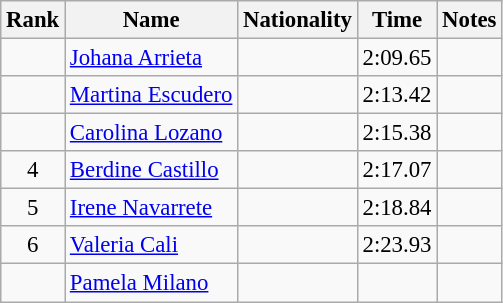<table class="wikitable sortable" style="text-align:center;font-size:95%">
<tr>
<th>Rank</th>
<th>Name</th>
<th>Nationality</th>
<th>Time</th>
<th>Notes</th>
</tr>
<tr>
<td></td>
<td align=left><a href='#'>Johana Arrieta</a></td>
<td align=left></td>
<td>2:09.65</td>
<td></td>
</tr>
<tr>
<td></td>
<td align=left><a href='#'>Martina Escudero</a></td>
<td align=left></td>
<td>2:13.42</td>
<td></td>
</tr>
<tr>
<td></td>
<td align=left><a href='#'>Carolina Lozano</a></td>
<td align=left></td>
<td>2:15.38</td>
<td></td>
</tr>
<tr>
<td>4</td>
<td align=left><a href='#'>Berdine Castillo</a></td>
<td align=left></td>
<td>2:17.07</td>
<td></td>
</tr>
<tr>
<td>5</td>
<td align=left><a href='#'>Irene Navarrete</a></td>
<td align=left></td>
<td>2:18.84</td>
<td></td>
</tr>
<tr>
<td>6</td>
<td align=left><a href='#'>Valeria Cali</a></td>
<td align=left></td>
<td>2:23.93</td>
<td></td>
</tr>
<tr>
<td></td>
<td align=left><a href='#'>Pamela Milano</a></td>
<td align=left></td>
<td></td>
<td></td>
</tr>
</table>
